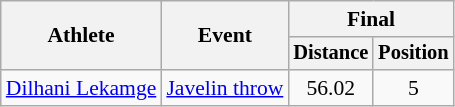<table class=wikitable style="font-size:90%">
<tr>
<th rowspan=2>Athlete</th>
<th rowspan=2>Event</th>
<th colspan=2>Final</th>
</tr>
<tr style="font-size:95%">
<th>Distance</th>
<th>Position</th>
</tr>
<tr align=center>
<td align=left><a href='#'>Dilhani Lekamge</a></td>
<td align=left><a href='#'>Javelin throw</a></td>
<td>56.02</td>
<td>5</td>
</tr>
</table>
